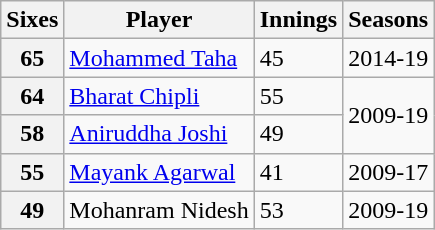<table class="wikitable">
<tr>
<th>Sixes</th>
<th>Player</th>
<th>Innings</th>
<th>Seasons</th>
</tr>
<tr>
<th>65</th>
<td><a href='#'>Mohammed Taha</a></td>
<td>45</td>
<td>2014-19</td>
</tr>
<tr>
<th>64</th>
<td><a href='#'>Bharat Chipli</a></td>
<td>55</td>
<td rowspan="2">2009-19</td>
</tr>
<tr>
<th>58</th>
<td><a href='#'>Aniruddha Joshi</a></td>
<td>49</td>
</tr>
<tr>
<th>55</th>
<td><a href='#'>Mayank Agarwal</a></td>
<td>41</td>
<td>2009-17</td>
</tr>
<tr>
<th>49</th>
<td>Mohanram Nidesh</td>
<td>53</td>
<td>2009-19</td>
</tr>
</table>
